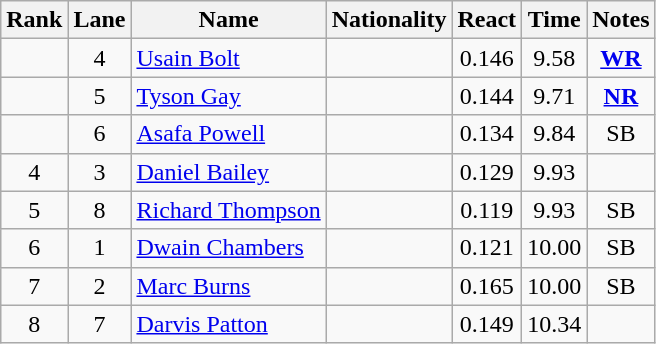<table class="wikitable sortable" style="text-align:center">
<tr>
<th>Rank</th>
<th>Lane</th>
<th>Name</th>
<th>Nationality</th>
<th>React</th>
<th>Time</th>
<th>Notes</th>
</tr>
<tr>
<td></td>
<td>4</td>
<td align="left"><a href='#'>Usain Bolt</a></td>
<td align=left></td>
<td>0.146</td>
<td>9.58</td>
<td><strong><a href='#'>WR</a></strong></td>
</tr>
<tr>
<td></td>
<td>5</td>
<td align="left"><a href='#'>Tyson Gay</a></td>
<td align=left></td>
<td>0.144</td>
<td>9.71</td>
<td><strong><a href='#'>NR</a></strong></td>
</tr>
<tr>
<td></td>
<td>6</td>
<td align="left"><a href='#'>Asafa Powell</a></td>
<td align=left></td>
<td>0.134</td>
<td>9.84</td>
<td>SB</td>
</tr>
<tr>
<td>4</td>
<td>3</td>
<td align="left"><a href='#'>Daniel Bailey</a></td>
<td align=left></td>
<td>0.129</td>
<td>9.93</td>
<td></td>
</tr>
<tr>
<td>5</td>
<td>8</td>
<td align="left"><a href='#'>Richard Thompson</a></td>
<td align=left></td>
<td>0.119</td>
<td>9.93</td>
<td>SB</td>
</tr>
<tr>
<td>6</td>
<td>1</td>
<td align="left"><a href='#'>Dwain Chambers</a></td>
<td align=left></td>
<td>0.121</td>
<td>10.00</td>
<td>SB</td>
</tr>
<tr>
<td>7</td>
<td>2</td>
<td align="left"><a href='#'>Marc Burns</a></td>
<td align=left></td>
<td>0.165</td>
<td>10.00</td>
<td>SB</td>
</tr>
<tr>
<td>8</td>
<td>7</td>
<td align="left"><a href='#'>Darvis Patton</a></td>
<td align=left></td>
<td>0.149</td>
<td>10.34</td>
<td></td>
</tr>
</table>
